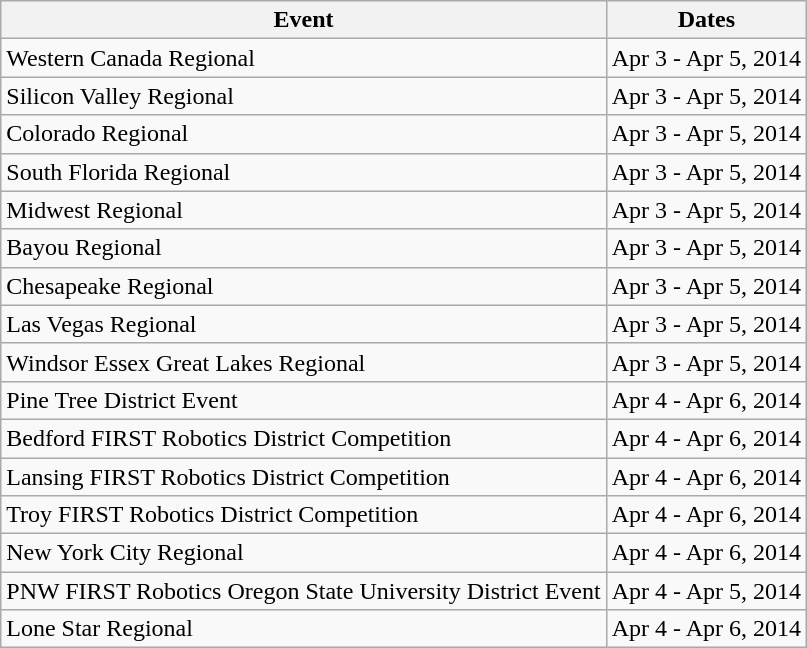<table class="wikitable">
<tr>
<th>Event</th>
<th>Dates</th>
</tr>
<tr>
<td>Western Canada Regional</td>
<td>Apr 3 - Apr 5, 2014</td>
</tr>
<tr>
<td>Silicon Valley Regional</td>
<td>Apr 3 - Apr 5, 2014</td>
</tr>
<tr>
<td>Colorado Regional</td>
<td>Apr 3 - Apr 5, 2014</td>
</tr>
<tr>
<td>South Florida Regional</td>
<td>Apr 3 - Apr 5, 2014</td>
</tr>
<tr>
<td>Midwest Regional</td>
<td>Apr 3 - Apr 5, 2014</td>
</tr>
<tr>
<td>Bayou Regional</td>
<td>Apr 3 - Apr 5, 2014</td>
</tr>
<tr>
<td>Chesapeake Regional</td>
<td>Apr 3 - Apr 5, 2014</td>
</tr>
<tr>
<td>Las Vegas Regional</td>
<td>Apr 3 - Apr 5, 2014</td>
</tr>
<tr>
<td>Windsor Essex Great Lakes Regional</td>
<td>Apr 3 - Apr 5, 2014</td>
</tr>
<tr>
<td>Pine Tree District Event</td>
<td>Apr 4 - Apr 6, 2014</td>
</tr>
<tr>
<td>Bedford FIRST Robotics District Competition</td>
<td>Apr 4 - Apr 6, 2014</td>
</tr>
<tr>
<td>Lansing FIRST Robotics District Competition</td>
<td>Apr 4 - Apr 6, 2014</td>
</tr>
<tr>
<td>Troy FIRST Robotics District Competition</td>
<td>Apr 4 - Apr 6, 2014</td>
</tr>
<tr>
<td>New York City Regional</td>
<td>Apr 4 - Apr 6, 2014</td>
</tr>
<tr>
<td>PNW FIRST Robotics Oregon State University District Event</td>
<td>Apr 4 - Apr 5, 2014</td>
</tr>
<tr>
<td>Lone Star Regional</td>
<td>Apr 4 - Apr 6, 2014</td>
</tr>
</table>
